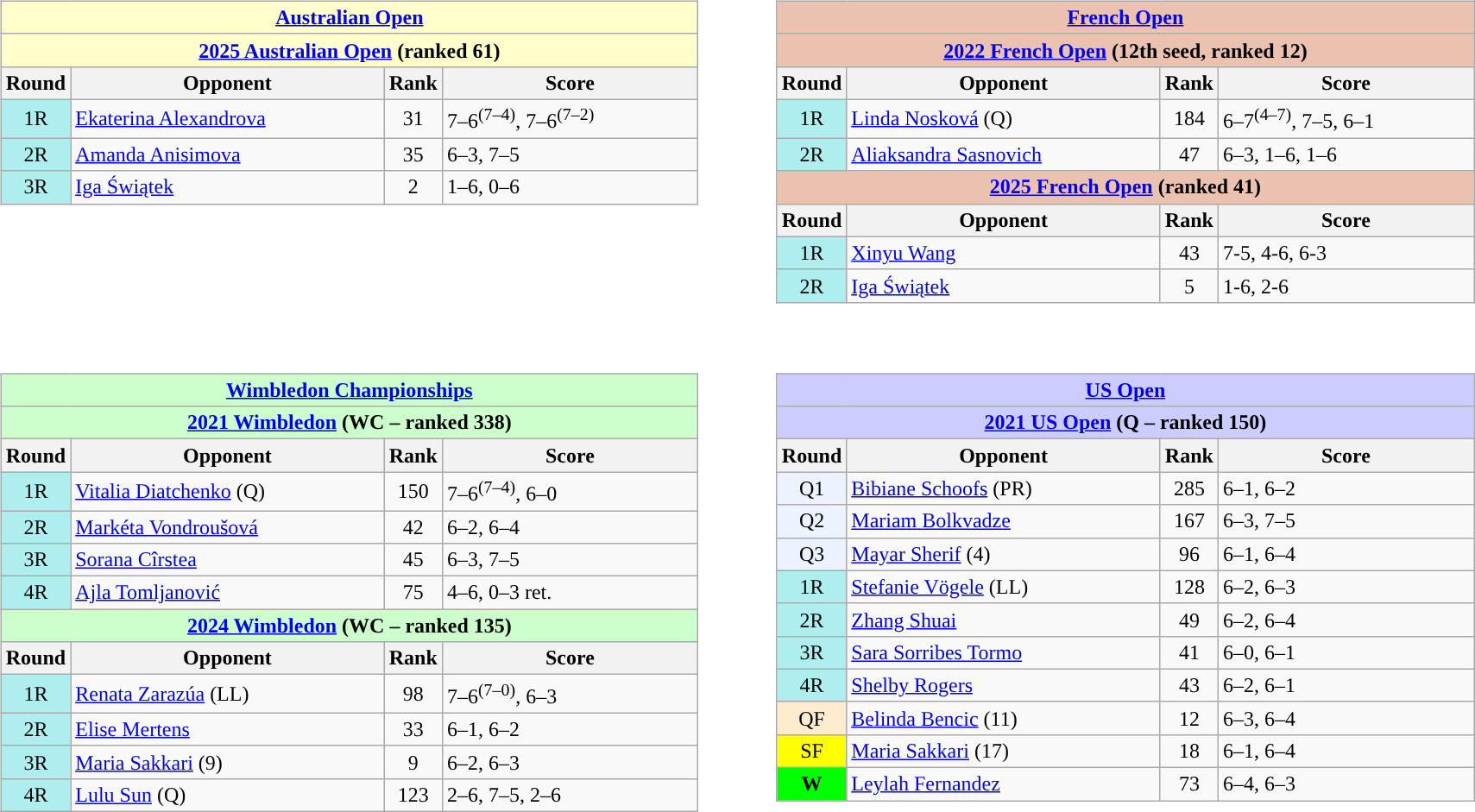<table style=width:95%>
<tr valign=top>
<td><br><table class="wikitable nowrap" style=float:left>
<tr>
<th colspan=4 style="background:#ffc;"><a href='#'>Australian Open</a></th>
</tr>
<tr>
<th colspan=4 style="background:#ffc;"><a href='#'>2025 Australian Open</a> (ranked 61)</th>
</tr>
<tr>
<th width=40>Round</th>
<th width=235>Opponent</th>
<th width=20>Rank</th>
<th width=190>Score</th>
</tr>
<tr>
<td style="text-align:center; background:#afeeee;">1R</td>
<td> <a href='#'>Ekaterina Alexandrova</a></td>
<td style="text-align:center">31</td>
<td>7–6<sup>(7–4)</sup>, 7–6<sup>(7–2)</sup></td>
</tr>
<tr>
<td style="text-align:center; background:#afeeee;">2R</td>
<td> <a href='#'>Amanda Anisimova</a></td>
<td style="text-align:center">35</td>
<td>6–3, 7–5</td>
</tr>
<tr>
<td style="text-align:center; background:#afeeee;">3R</td>
<td> <a href='#'>Iga Świątek</a></td>
<td style="text-align:center">2</td>
<td>1–6, 0–6</td>
</tr>
</table>
</td>
<td><br><table class="wikitable nowrap" style=float:left>
<tr>
<th colspan=4 style="background:#ebc2af;"><a href='#'>French Open</a></th>
</tr>
<tr>
<th colspan=4 style="background:#ebc2af;"><a href='#'>2022 French Open</a> (12th seed, ranked 12)</th>
</tr>
<tr>
<th width=40>Round</th>
<th width=235>Opponent</th>
<th width=20>Rank</th>
<th width=190>Score</th>
</tr>
<tr>
<td style="text-align:center; background:#afeeee;">1R</td>
<td> <a href='#'>Linda Nosková</a> (Q)</td>
<td style="text-align:center">184</td>
<td>6–7<sup>(4–7)</sup>, 7–5, 6–1</td>
</tr>
<tr>
<td style="text-align:center; background:#afeeee;">2R</td>
<td> <a href='#'>Aliaksandra Sasnovich</a></td>
<td style="text-align:center">47</td>
<td>6–3, 1–6, 1–6</td>
</tr>
<tr>
<th colspan=4 style="background:#ebc2af;"><a href='#'>2025 French Open</a> (ranked 41)</th>
</tr>
<tr>
<th width=40>Round</th>
<th width=235>Opponent</th>
<th width=20>Rank</th>
<th width=190>Score</th>
</tr>
<tr>
<td style="text-align:center; background:#afeeee;">1R</td>
<td> <a href='#'>Xinyu Wang</a></td>
<td style="text-align:center">43</td>
<td>7-5, 4-6, 6-3</td>
</tr>
<tr>
<td style="text-align:center; background:#afeeee;">2R</td>
<td> <a href='#'>Iga Świątek</a></td>
<td style="text-align:center">5</td>
<td>1-6, 2-6</td>
</tr>
</table>
</td>
</tr>
<tr valign=top>
<td><br><table class="wikitable nowrap" style=float:left>
<tr>
<th colspan=4 style="background:#cfc;"><a href='#'>Wimbledon Championships</a></th>
</tr>
<tr>
<th colspan=4 style="background:#cfc;"><a href='#'>2021 Wimbledon</a> (WC – ranked 338)</th>
</tr>
<tr>
<th width=40>Round</th>
<th width=235>Opponent</th>
<th width=20>Rank</th>
<th width=190>Score</th>
</tr>
<tr>
<td style="text-align:center; background:#afeeee;">1R</td>
<td> <a href='#'>Vitalia Diatchenko</a> (Q)</td>
<td style="text-align:center">150</td>
<td>7–6<sup>(7–4)</sup>, 6–0</td>
</tr>
<tr>
<td style="text-align:center; background:#afeeee;">2R</td>
<td> <a href='#'>Markéta Vondroušová</a></td>
<td style="text-align:center">42</td>
<td>6–2, 6–4</td>
</tr>
<tr>
<td style="text-align:center; background:#afeeee;">3R</td>
<td> <a href='#'>Sorana Cîrstea</a></td>
<td style="text-align:center">45</td>
<td>6–3, 7–5</td>
</tr>
<tr>
<td style="text-align:center; background:#afeeee;">4R</td>
<td> <a href='#'>Ajla Tomljanović</a></td>
<td style="text-align:center">75</td>
<td>4–6, 0–3 ret.</td>
</tr>
<tr>
<th colspan=4 style="background:#cfc;"><a href='#'>2024 Wimbledon</a> (WC – ranked 135)</th>
</tr>
<tr>
<th width=40>Round</th>
<th width=235>Opponent</th>
<th width=20>Rank</th>
<th width=190>Score</th>
</tr>
<tr>
<td style="text-align:center; background:#afeeee;">1R</td>
<td> <a href='#'>Renata Zarazúa</a> (LL)</td>
<td style="text-align:center">98</td>
<td>7–6<sup>(7–0)</sup>, 6–3</td>
</tr>
<tr>
<td style="text-align:center; background:#afeeee;">2R</td>
<td> <a href='#'>Elise Mertens</a></td>
<td style="text-align:center">33</td>
<td>6–1, 6–2</td>
</tr>
<tr>
<td style="text-align:center; background:#afeeee;">3R</td>
<td> <a href='#'>Maria Sakkari</a> (9)</td>
<td style="text-align:center">9</td>
<td>6–2, 6–3</td>
</tr>
<tr>
<td style="text-align:center; background:#afeeee;">4R</td>
<td> <a href='#'>Lulu Sun</a> (Q)</td>
<td style="text-align:center">123</td>
<td>2–6, 7–5, 2–6</td>
</tr>
</table>
</td>
<td><br><table class="wikitable nowrap" style=float:left>
<tr>
<th colspan=4 style="background:#ccf;"><a href='#'>US Open</a></th>
</tr>
<tr>
<th colspan=4 style="background:#ccf;"><a href='#'>2021 US Open</a> (Q – ranked 150)</th>
</tr>
<tr>
<th width=40>Round</th>
<th width=235>Opponent</th>
<th width=20>Rank</th>
<th width=190>Score</th>
</tr>
<tr>
<td style="text-align:center; background:#ecf2ff;">Q1</td>
<td> <a href='#'>Bibiane Schoofs</a> (PR)</td>
<td style="text-align:center">285</td>
<td>6–1, 6–2</td>
</tr>
<tr>
<td style="text-align:center; background:#ecf2ff;">Q2</td>
<td> <a href='#'>Mariam Bolkvadze</a></td>
<td style="text-align:center">167</td>
<td>6–3, 7–5</td>
</tr>
<tr>
<td style="text-align:center; background:#ecf2ff;">Q3</td>
<td> <a href='#'>Mayar Sherif</a> (4)</td>
<td style="text-align:center">96</td>
<td>6–1, 6–4</td>
</tr>
<tr>
<td style="text-align:center; background:#afeeee;">1R</td>
<td> <a href='#'>Stefanie Vögele</a> (LL)</td>
<td style="text-align:center">128</td>
<td>6–2, 6–3</td>
</tr>
<tr>
<td style="text-align:center; background:#afeeee;">2R</td>
<td> <a href='#'>Zhang Shuai</a></td>
<td style="text-align:center">49</td>
<td>6–2, 6–4</td>
</tr>
<tr>
<td style="text-align:center; background:#afeeee;">3R</td>
<td> <a href='#'>Sara Sorribes Tormo</a></td>
<td style="text-align:center">41</td>
<td>6–0, 6–1</td>
</tr>
<tr>
<td style="text-align:center; background:#afeeee;">4R</td>
<td> <a href='#'>Shelby Rogers</a></td>
<td style="text-align:center">43</td>
<td>6–2, 6–1</td>
</tr>
<tr>
<td style="text-align:center; background:#ffebcd;">QF</td>
<td> <a href='#'>Belinda Bencic</a> (11)</td>
<td style="text-align:center">12</td>
<td>6–3, 6–4</td>
</tr>
<tr>
<td style="text-align:center; background:yellow;">SF</td>
<td> <a href='#'>Maria Sakkari</a> (17)</td>
<td style="text-align:center">18</td>
<td>6–1, 6–4</td>
</tr>
<tr>
<td style="text-align:center; background:lime;"><strong>W</strong></td>
<td> <a href='#'>Leylah Fernandez</a></td>
<td style="text-align:center">73</td>
<td>6–4, 6–3</td>
</tr>
</table>
</td>
</tr>
</table>
